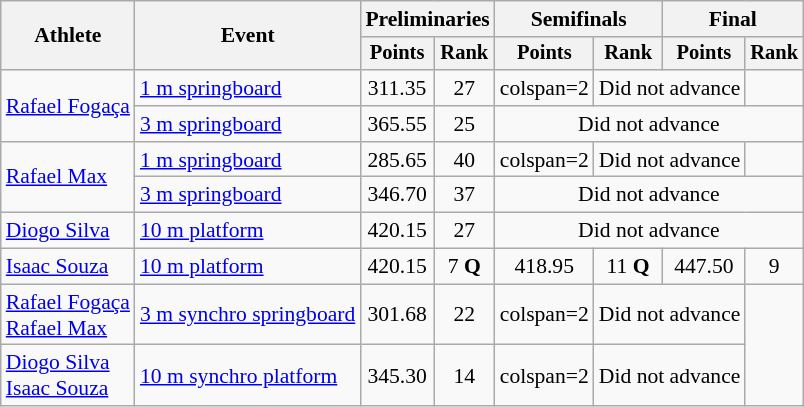<table class="wikitable" style="text-align:center; font-size:90%;">
<tr>
<th rowspan=2>Athlete</th>
<th rowspan=2>Event</th>
<th colspan=2>Preliminaries</th>
<th colspan=2>Semifinals</th>
<th colspan=2>Final</th>
</tr>
<tr style="font-size:95%">
<th>Points</th>
<th>Rank</th>
<th>Points</th>
<th>Rank</th>
<th>Points</th>
<th>Rank</th>
</tr>
<tr>
<td align=left rowspan=2><a href='#'>Rafael Fogaça</a></td>
<td align=left><a href='#'>1 m springboard</a></td>
<td>311.35</td>
<td>27</td>
<td>colspan=2 </td>
<td colspan=2>Did not advance</td>
</tr>
<tr>
<td align=left><a href='#'>3 m springboard</a></td>
<td>365.55</td>
<td>25</td>
<td colspan=4>Did not advance</td>
</tr>
<tr>
<td align=left rowspan=2><a href='#'>Rafael Max</a></td>
<td align=left><a href='#'>1 m springboard</a></td>
<td>285.65</td>
<td>40</td>
<td>colspan=2 </td>
<td colspan=2>Did not advance</td>
</tr>
<tr>
<td align=left><a href='#'>3 m springboard</a></td>
<td>346.70</td>
<td>37</td>
<td colspan=4>Did not advance</td>
</tr>
<tr>
<td align=left><a href='#'>Diogo Silva</a></td>
<td align=left><a href='#'>10 m platform</a></td>
<td>420.15</td>
<td>27</td>
<td colspan=4>Did not advance</td>
</tr>
<tr>
<td align=left><a href='#'>Isaac Souza</a></td>
<td align=left><a href='#'>10 m platform</a></td>
<td>420.15</td>
<td>7 <strong>Q</strong></td>
<td>418.95</td>
<td>11 <strong>Q</strong></td>
<td>447.50</td>
<td>9</td>
</tr>
<tr>
<td align=left><a href='#'>Rafael Fogaça</a><br> <a href='#'>Rafael Max</a></td>
<td align=left><a href='#'>3 m synchro springboard</a></td>
<td>301.68</td>
<td>22</td>
<td>colspan=2 </td>
<td colspan=2>Did not advance</td>
</tr>
<tr>
<td align=left><a href='#'>Diogo Silva</a><br> <a href='#'>Isaac Souza</a></td>
<td align=left><a href='#'>10 m synchro platform</a></td>
<td>345.30</td>
<td>14</td>
<td>colspan=2 </td>
<td colspan=2>Did not advance</td>
</tr>
</table>
